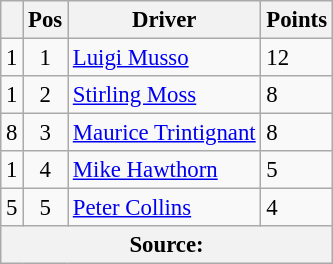<table class="wikitable" style="font-size: 95%;">
<tr>
<th></th>
<th>Pos</th>
<th>Driver</th>
<th>Points</th>
</tr>
<tr>
<td align="left"> 1</td>
<td align="center">1</td>
<td> <a href='#'>Luigi Musso</a></td>
<td align="left">12</td>
</tr>
<tr>
<td align="left"> 1</td>
<td align="center">2</td>
<td> <a href='#'>Stirling Moss</a></td>
<td align="left">8</td>
</tr>
<tr>
<td align="left"> 8</td>
<td align="center">3</td>
<td> <a href='#'>Maurice Trintignant</a></td>
<td align="left">8</td>
</tr>
<tr>
<td align="left"> 1</td>
<td align="center">4</td>
<td> <a href='#'>Mike Hawthorn</a></td>
<td align="left">5</td>
</tr>
<tr>
<td align="left"> 5</td>
<td align="center">5</td>
<td> <a href='#'>Peter Collins</a></td>
<td align="left">4</td>
</tr>
<tr>
<th colspan=4>Source: </th>
</tr>
</table>
